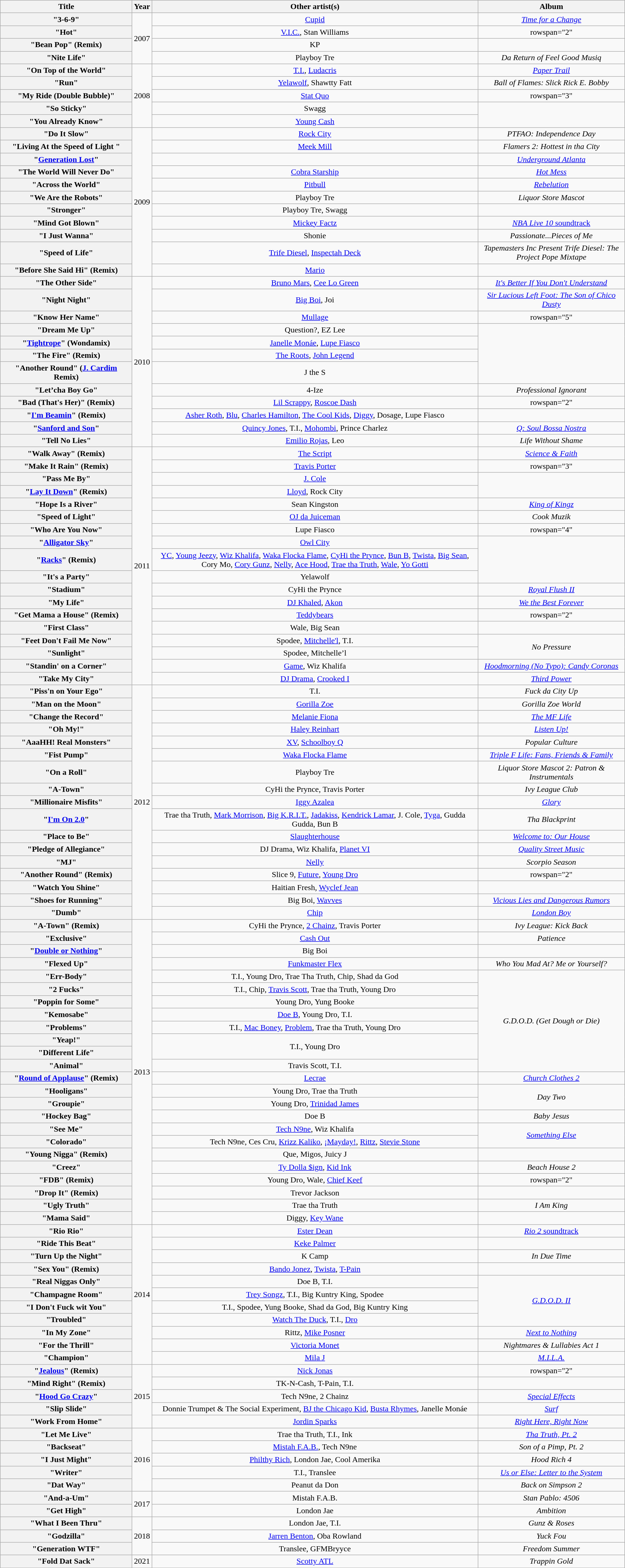<table class="wikitable plainrowheaders" style="text-align:center;">
<tr>
<th scope="col" style="width:16em;">Title</th>
<th scope="col">Year</th>
<th scope="col">Other artist(s)</th>
<th scope="col">Album</th>
</tr>
<tr>
<th scope="row">"3-6-9"</th>
<td rowspan="4">2007</td>
<td><a href='#'>Cupid</a></td>
<td><em><a href='#'>Time for a Change</a></em></td>
</tr>
<tr>
<th scope="row">"Hot"</th>
<td><a href='#'>V.I.C.</a>, Stan Williams</td>
<td>rowspan="2" </td>
</tr>
<tr>
<th scope="row">"Bean Pop" (Remix)</th>
<td>KP</td>
</tr>
<tr>
<th scope="row">"Nite Life"</th>
<td>Playboy Tre</td>
<td><em>Da Return of Feel Good Musiq</em></td>
</tr>
<tr>
<th scope="row">"On Top of the World"</th>
<td rowspan="5">2008</td>
<td><a href='#'>T.I.</a>, <a href='#'>Ludacris</a></td>
<td><em><a href='#'>Paper Trail</a></em></td>
</tr>
<tr>
<th scope="row">"Run"</th>
<td><a href='#'>Yelawolf</a>, Shawtty Fatt</td>
<td><em>Ball of Flames: Slick Rick E. Bobby</em></td>
</tr>
<tr>
<th scope="row">"My Ride (Double Bubble)"</th>
<td><a href='#'>Stat Quo</a></td>
<td>rowspan="3" </td>
</tr>
<tr>
<th scope="row">"So Sticky"</th>
<td>Swagg</td>
</tr>
<tr>
<th scope="row">"You Already Know"</th>
<td><a href='#'>Young Cash</a></td>
</tr>
<tr>
<th scope="row">"Do It Slow"</th>
<td rowspan="11">2009</td>
<td><a href='#'>Rock City</a></td>
<td><em>PTFAO: Independence Day</em></td>
</tr>
<tr>
<th scope="row">"Living At the Speed of Light "</th>
<td><a href='#'>Meek Mill</a></td>
<td><em>Flamers 2: Hottest in tha City</em></td>
</tr>
<tr>
<th scope="row">"<a href='#'>Generation Lost</a>"</th>
<td></td>
<td><em><a href='#'>Underground Atlanta</a></em></td>
</tr>
<tr>
<th scope="row">"The World Will Never Do"</th>
<td><a href='#'>Cobra Starship</a></td>
<td><em><a href='#'>Hot Mess</a></em></td>
</tr>
<tr>
<th scope="row">"Across the World"</th>
<td><a href='#'>Pitbull</a></td>
<td><em><a href='#'>Rebelution</a></em></td>
</tr>
<tr>
<th scope="row">"We Are the Robots"</th>
<td>Playboy Tre</td>
<td><em>Liquor Store Mascot</em></td>
</tr>
<tr>
<th scope="row">"Stronger"</th>
<td>Playboy Tre, Swagg</td>
<td></td>
</tr>
<tr>
<th scope="row">"Mind Got Blown"</th>
<td><a href='#'>Mickey Factz</a></td>
<td><a href='#'><em>NBA Live 10</em> soundtrack</a></td>
</tr>
<tr>
<th scope="row">"I Just Wanna"</th>
<td>Shonie</td>
<td><em>Passionate...Pieces of Me</em></td>
</tr>
<tr>
<th scope="row">"Speed of Life"</th>
<td><a href='#'>Trife Diesel</a>, <a href='#'>Inspectah Deck</a></td>
<td><em>Tapemasters Inc Present Trife Diesel: The Project Pope Mixtape</em></td>
</tr>
<tr>
<th scope="row">"Before She Said Hi" (Remix)</th>
<td><a href='#'>Mario</a></td>
<td></td>
</tr>
<tr>
<th scope="row">"The Other Side"</th>
<td rowspan="12">2010</td>
<td><a href='#'>Bruno Mars</a>, <a href='#'>Cee Lo Green</a></td>
<td><em><a href='#'>It's Better If You Don't Understand</a></em></td>
</tr>
<tr>
<th scope="row">"Night Night"</th>
<td><a href='#'>Big Boi</a>, Joi</td>
<td><em><a href='#'>Sir Lucious Left Foot: The Son of Chico Dusty</a></em></td>
</tr>
<tr>
<th scope="row">"Know Her Name"</th>
<td><a href='#'>Mullage</a></td>
<td>rowspan="5" </td>
</tr>
<tr>
<th scope="row">"Dream Me Up"</th>
<td>Question?, EZ Lee</td>
</tr>
<tr>
<th scope="row">"<a href='#'>Tightrope</a>" (Wondamix)</th>
<td><a href='#'>Janelle Monáe</a>, <a href='#'>Lupe Fiasco</a></td>
</tr>
<tr>
<th scope="row">"The Fire" (Remix)</th>
<td><a href='#'>The Roots</a>, <a href='#'>John Legend</a></td>
</tr>
<tr>
<th scope="row">"Another Round" (<a href='#'>J. Cardim</a> Remix)</th>
<td>J the S</td>
</tr>
<tr>
<th scope="row">"Let’cha Boy Go"</th>
<td>4-Ize</td>
<td><em>Professional Ignorant</em></td>
</tr>
<tr>
<th scope="row">"Bad (That's Her)" (Remix)</th>
<td><a href='#'>Lil Scrappy</a>, <a href='#'>Roscoe Dash</a></td>
<td>rowspan="2" </td>
</tr>
<tr>
<th scope="row">"<a href='#'>I'm Beamin</a>" (Remix)</th>
<td><a href='#'>Asher Roth</a>, <a href='#'>Blu</a>, <a href='#'>Charles Hamilton</a>, <a href='#'>The Cool Kids</a>, <a href='#'>Diggy</a>, Dosage, Lupe Fiasco</td>
</tr>
<tr>
<th scope="row">"<a href='#'>Sanford and Son</a>"</th>
<td><a href='#'>Quincy Jones</a>, T.I., <a href='#'>Mohombi</a>, Prince Charlez</td>
<td><em><a href='#'>Q: Soul Bossa Nostra</a></em></td>
</tr>
<tr>
<th scope="row">"Tell No Lies"</th>
<td><a href='#'>Emilio Rojas</a>, Leo</td>
<td><em>Life Without Shame</em></td>
</tr>
<tr>
<th scope="row">"Walk Away" (Remix)</th>
<td rowspan="18">2011</td>
<td><a href='#'>The Script</a></td>
<td><em><a href='#'>Science & Faith</a></em></td>
</tr>
<tr>
<th scope="row">"Make It Rain" (Remix)</th>
<td><a href='#'>Travis Porter</a></td>
<td>rowspan="3" </td>
</tr>
<tr>
<th scope="row">"Pass Me By"</th>
<td><a href='#'>J. Cole</a></td>
</tr>
<tr>
<th scope="row">"<a href='#'>Lay It Down</a>" (Remix)</th>
<td><a href='#'>Lloyd</a>, Rock City</td>
</tr>
<tr>
<th scope="row">"Hope Is a River"</th>
<td>Sean Kingston</td>
<td><em><a href='#'>King of Kingz</a></em></td>
</tr>
<tr>
<th scope="row">"Speed of Light"</th>
<td><a href='#'>OJ da Juiceman</a></td>
<td><em>Cook Muzik</em></td>
</tr>
<tr>
<th scope="row">"Who Are You Now"</th>
<td>Lupe Fiasco</td>
<td>rowspan="4" </td>
</tr>
<tr>
<th scope="row">"<a href='#'>Alligator Sky</a>"</th>
<td><a href='#'>Owl City</a></td>
</tr>
<tr>
<th scope="row">"<a href='#'>Racks</a>" (Remix)</th>
<td><a href='#'>YC</a>, <a href='#'>Young Jeezy</a>, <a href='#'>Wiz Khalifa</a>, <a href='#'>Waka Flocka Flame</a>, <a href='#'>CyHi the Prynce</a>, <a href='#'>Bun B</a>, <a href='#'>Twista</a>, <a href='#'>Big Sean</a>, Cory Mo, <a href='#'>Cory Gunz</a>, <a href='#'>Nelly</a>, <a href='#'>Ace Hood</a>, <a href='#'>Trae tha Truth</a>, <a href='#'>Wale</a>, <a href='#'>Yo Gotti</a></td>
</tr>
<tr>
<th scope="row">"It's a Party"</th>
<td>Yelawolf</td>
</tr>
<tr>
<th scope="row">"Stadium"</th>
<td>CyHi the Prynce</td>
<td><em><a href='#'>Royal Flush II</a></em></td>
</tr>
<tr>
<th scope="row">"My Life"</th>
<td><a href='#'>DJ Khaled</a>, <a href='#'>Akon</a></td>
<td><em><a href='#'>We the Best Forever</a></em></td>
</tr>
<tr>
<th scope="row">"Get Mama a House" (Remix)</th>
<td><a href='#'>Teddybears</a></td>
<td>rowspan="2" </td>
</tr>
<tr>
<th scope="row">"First Class"</th>
<td>Wale, Big Sean</td>
</tr>
<tr>
<th scope="row">"Feet Don't Fail Me Now"</th>
<td>Spodee, <a href='#'>Mitchelle'l</a>, T.I.</td>
<td rowspan="2"><em>No Pressure</em></td>
</tr>
<tr>
<th scope="row">"Sunlight"</th>
<td>Spodee, Mitchelle’l</td>
</tr>
<tr>
<th scope="row">"Standin' on a Corner"</th>
<td><a href='#'>Game</a>, Wiz Khalifa</td>
<td><em><a href='#'>Hoodmorning (No Typo): Candy Coronas</a></em></td>
</tr>
<tr>
<th scope="row">"Take My City"</th>
<td><a href='#'>DJ Drama</a>, <a href='#'>Crooked I</a></td>
<td><em><a href='#'>Third Power</a></em></td>
</tr>
<tr>
<th scope="row">"Piss'n on Your Ego"</th>
<td rowspan="17">2012</td>
<td>T.I.</td>
<td><em>Fuck da City Up</em></td>
</tr>
<tr>
<th scope="row">"Man on the Moon"</th>
<td><a href='#'>Gorilla Zoe</a></td>
<td><em>Gorilla Zoe World</em></td>
</tr>
<tr>
<th scope="row">"Change the Record"</th>
<td><a href='#'>Melanie Fiona</a></td>
<td><em><a href='#'>The MF Life</a></em></td>
</tr>
<tr>
<th scope="row">"Oh My!"</th>
<td><a href='#'>Haley Reinhart</a></td>
<td><em><a href='#'>Listen Up!</a></em></td>
</tr>
<tr>
<th scope="row">"AaaHH! Real Monsters"</th>
<td><a href='#'>XV</a>, <a href='#'>Schoolboy Q</a></td>
<td><em>Popular Culture</em></td>
</tr>
<tr>
<th scope="row">"Fist Pump"</th>
<td><a href='#'>Waka Flocka Flame</a></td>
<td><em><a href='#'>Triple F Life: Fans, Friends & Family</a></em></td>
</tr>
<tr>
<th scope="row">"On a Roll"</th>
<td>Playboy Tre</td>
<td><em>Liquor Store Mascot 2: Patron & Instrumentals</em></td>
</tr>
<tr>
<th scope="row">"A-Town"</th>
<td>CyHi the Prynce, Travis Porter</td>
<td><em>Ivy League Club</em></td>
</tr>
<tr>
<th scope="row">"Millionaire Misfits"</th>
<td><a href='#'>Iggy Azalea</a></td>
<td><em><a href='#'>Glory</a></em></td>
</tr>
<tr>
<th scope="row">"<a href='#'>I'm On 2.0</a>"</th>
<td>Trae tha Truth, <a href='#'>Mark Morrison</a>, <a href='#'>Big K.R.I.T.</a>, <a href='#'>Jadakiss</a>, <a href='#'>Kendrick Lamar</a>, J. Cole, <a href='#'>Tyga</a>, Gudda Gudda, Bun B</td>
<td><em>Tha Blackprint</em></td>
</tr>
<tr>
<th scope="row">"Place to Be"</th>
<td><a href='#'>Slaughterhouse</a></td>
<td><em><a href='#'>Welcome to: Our House</a></em></td>
</tr>
<tr>
<th scope="row">"Pledge of Allegiance"</th>
<td>DJ Drama, Wiz Khalifa, <a href='#'>Planet VI</a></td>
<td><em><a href='#'>Quality Street Music</a></em></td>
</tr>
<tr>
<th scope="row">"MJ"</th>
<td><a href='#'>Nelly</a></td>
<td><em>Scorpio Season</em></td>
</tr>
<tr>
<th scope="row">"Another Round" (Remix)</th>
<td>Slice 9, <a href='#'>Future</a>, <a href='#'>Young Dro</a></td>
<td>rowspan="2" </td>
</tr>
<tr>
<th scope="row">"Watch You Shine"</th>
<td>Haitian Fresh, <a href='#'>Wyclef Jean</a></td>
</tr>
<tr>
<th scope="row">"Shoes for Running"</th>
<td>Big Boi, <a href='#'>Wavves</a></td>
<td><em><a href='#'>Vicious Lies and Dangerous Rumors</a></em></td>
</tr>
<tr>
<th scope="row">"Dumb"</th>
<td><a href='#'>Chip</a></td>
<td><em><a href='#'>London Boy</a></em></td>
</tr>
<tr>
<th scope="row">"A-Town" (Remix)</th>
<td rowspan="24">2013</td>
<td>CyHi the Prynce, <a href='#'>2 Chainz</a>, Travis Porter</td>
<td><em>Ivy League: Kick Back</em></td>
</tr>
<tr>
<th scope="row">"Exclusive"</th>
<td><a href='#'>Cash Out</a></td>
<td><em>Patience</em></td>
</tr>
<tr>
<th scope="row">"<a href='#'>Double or Nothing</a>"</th>
<td>Big Boi</td>
<td></td>
</tr>
<tr>
<th scope="row">"Flexed Up"</th>
<td><a href='#'>Funkmaster Flex</a></td>
<td><em>Who You Mad At? Me or Yourself?</em></td>
</tr>
<tr>
<th scope="row">"Err-Body"</th>
<td>T.I., Young Dro, Trae Tha Truth, Chip, Shad da God</td>
<td rowspan="8"><em>G.D.O.D. (Get Dough or Die)</em></td>
</tr>
<tr>
<th scope="row">"2 Fucks"</th>
<td>T.I., Chip, <a href='#'>Travis Scott</a>, Trae tha Truth, Young Dro</td>
</tr>
<tr>
<th scope="row">"Poppin for Some"</th>
<td>Young Dro, Yung Booke</td>
</tr>
<tr>
<th scope="row">"Kemosabe"</th>
<td><a href='#'>Doe B</a>, Young Dro, T.I.</td>
</tr>
<tr>
<th scope="row">"Problems"</th>
<td>T.I., <a href='#'>Mac Boney</a>, <a href='#'>Problem</a>, Trae tha Truth, Young Dro</td>
</tr>
<tr>
<th scope="row">"Yeap!"</th>
<td rowspan="2">T.I., Young Dro</td>
</tr>
<tr>
<th scope="row">"Different Life"</th>
</tr>
<tr>
<th scope="row">"Animal"</th>
<td>Travis Scott, T.I.</td>
</tr>
<tr>
<th scope="row">"<a href='#'>Round of Applause</a>" (Remix)</th>
<td><a href='#'>Lecrae</a></td>
<td><em><a href='#'>Church Clothes 2</a></em></td>
</tr>
<tr>
<th scope="row">"Hooligans"</th>
<td>Young Dro, Trae tha Truth</td>
<td rowspan="2"><em>Day Two</em></td>
</tr>
<tr>
<th scope="row">"Groupie"</th>
<td>Young Dro, <a href='#'>Trinidad James</a></td>
</tr>
<tr>
<th scope="row">"Hockey Bag"</th>
<td>Doe B</td>
<td><em>Baby Jesus</em></td>
</tr>
<tr>
<th scope="row">"See Me"</th>
<td><a href='#'>Tech N9ne</a>, Wiz Khalifa</td>
<td rowspan="2"><em><a href='#'>Something Else</a></em></td>
</tr>
<tr>
<th scope="row">"Colorado"</th>
<td>Tech N9ne, Ces Cru, <a href='#'>Krizz Kaliko</a>, <a href='#'>¡Mayday!</a>, <a href='#'>Rittz</a>, <a href='#'>Stevie Stone</a></td>
</tr>
<tr>
<th scope="row">"Young Nigga" (Remix)</th>
<td>Que, Migos, Juicy J</td>
<td></td>
</tr>
<tr>
<th scope="row">"Creez"</th>
<td><a href='#'>Ty Dolla $ign</a>, <a href='#'>Kid Ink</a></td>
<td><em>Beach House 2</em></td>
</tr>
<tr>
<th scope="row">"FDB" (Remix)</th>
<td>Young Dro, Wale, <a href='#'>Chief Keef</a></td>
<td>rowspan="2" </td>
</tr>
<tr>
<th scope="row">"Drop It" (Remix)</th>
<td>Trevor Jackson</td>
</tr>
<tr>
<th scope="row">"Ugly Truth"</th>
<td>Trae tha Truth</td>
<td><em>I Am King</em></td>
</tr>
<tr>
<th scope="row">"Mama Said"</th>
<td>Diggy, <a href='#'>Key Wane</a></td>
<td></td>
</tr>
<tr>
<th scope="row">"Rio Rio"</th>
<td rowspan="11">2014</td>
<td><a href='#'>Ester Dean</a></td>
<td><a href='#'><em>Rio 2</em> soundtrack</a></td>
</tr>
<tr>
<th scope="row">"Ride This Beat"</th>
<td><a href='#'>Keke Palmer</a></td>
<td></td>
</tr>
<tr>
<th scope="row">"Turn Up the Night"</th>
<td>K Camp</td>
<td><em>In Due Time</em></td>
</tr>
<tr>
<th scope="row">"Sex You" (Remix)</th>
<td><a href='#'>Bando Jonez</a>, <a href='#'>Twista</a>, <a href='#'>T-Pain</a></td>
<td></td>
</tr>
<tr>
<th scope="row">"Real Niggas Only"</th>
<td>Doe B, T.I.</td>
<td rowspan="4"><em><a href='#'>G.D.O.D. II</a></em></td>
</tr>
<tr>
<th scope="row">"Champagne Room"</th>
<td><a href='#'>Trey Songz</a>, T.I., Big Kuntry King, Spodee</td>
</tr>
<tr>
<th scope="row">"I Don't Fuck wit You"</th>
<td>T.I., Spodee, Yung Booke, Shad da God, Big Kuntry King</td>
</tr>
<tr>
<th scope="row">"Troubled"</th>
<td><a href='#'>Watch The Duck</a>, T.I., <a href='#'>Dro</a></td>
</tr>
<tr>
<th scope="row">"In My Zone"</th>
<td>Rittz, <a href='#'>Mike Posner</a></td>
<td><em><a href='#'>Next to Nothing</a></em></td>
</tr>
<tr>
<th scope="row">"For the Thrill"</th>
<td><a href='#'>Victoria Monet</a></td>
<td><em>Nightmares & Lullabies Act 1</em></td>
</tr>
<tr>
<th scope="row">"Champion"</th>
<td><a href='#'>Mila J</a></td>
<td><em><a href='#'>M.I.L.A.</a></em></td>
</tr>
<tr>
<th scope="row">"<a href='#'>Jealous</a>" (Remix)</th>
<td rowspan="5">2015</td>
<td><a href='#'>Nick Jonas</a></td>
<td>rowspan="2" </td>
</tr>
<tr>
<th scope="row">"Mind Right" (Remix)</th>
<td>TK-N-Cash, T-Pain, T.I.</td>
</tr>
<tr>
<th scope="row">"<a href='#'>Hood Go Crazy</a>"</th>
<td>Tech N9ne, 2 Chainz</td>
<td><em><a href='#'>Special Effects</a></em></td>
</tr>
<tr>
<th scope="row">"Slip Slide"</th>
<td>Donnie Trumpet & The Social Experiment, <a href='#'>BJ the Chicago Kid</a>, <a href='#'>Busta Rhymes</a>, Janelle Monáe</td>
<td><em><a href='#'>Surf</a></em></td>
</tr>
<tr>
<th scope="row">"Work From Home"</th>
<td><a href='#'>Jordin Sparks</a></td>
<td><em><a href='#'>Right Here, Right Now</a></em></td>
</tr>
<tr>
<th scope="row">"Let Me Live"</th>
<td rowspan="5">2016</td>
<td>Trae tha Truth, T.I., Ink</td>
<td><em><a href='#'>Tha Truth, Pt. 2</a></em></td>
</tr>
<tr>
<th scope="row">"Backseat"</th>
<td><a href='#'>Mistah F.A.B.</a>, Tech N9ne</td>
<td><em>Son of a Pimp, Pt. 2</em></td>
</tr>
<tr>
<th scope="row">"I Just Might"</th>
<td><a href='#'>Philthy Rich</a>, London Jae, Cool Amerika</td>
<td><em>Hood Rich 4</em></td>
</tr>
<tr>
<th scope="row">"Writer"</th>
<td>T.I., Translee</td>
<td><em><a href='#'>Us or Else: Letter to the System</a></em></td>
</tr>
<tr>
<th scope="row">"Dat Way"</th>
<td>Peanut da Don</td>
<td><em>Back on Simpson 2</em></td>
</tr>
<tr>
<th scope="row">"And-a-Um"</th>
<td rowspan="2">2017</td>
<td>Mistah F.A.B.</td>
<td><em>Stan Pablo: 4506</em></td>
</tr>
<tr>
<th scope="row">"Get High"</th>
<td>London Jae</td>
<td><em>Ambition</em></td>
</tr>
<tr>
<th scope="row">"What I Been Thru"</th>
<td rowspan="3">2018</td>
<td>London Jae, T.I.</td>
<td><em>Gunz & Roses</em></td>
</tr>
<tr>
<th scope="row">"Godzilla"</th>
<td><a href='#'>Jarren Benton</a>, Oba Rowland</td>
<td><em>Yuck Fou</em></td>
</tr>
<tr>
<th scope="row">"Generation WTF"</th>
<td>Translee, GFMBryyce</td>
<td><em>Freedom Summer</em></td>
</tr>
<tr>
<th scope="row">"Fold Dat Sack"</th>
<td>2021</td>
<td><a href='#'>Scotty ATL</a></td>
<td><em>Trappin Gold</em></td>
</tr>
</table>
